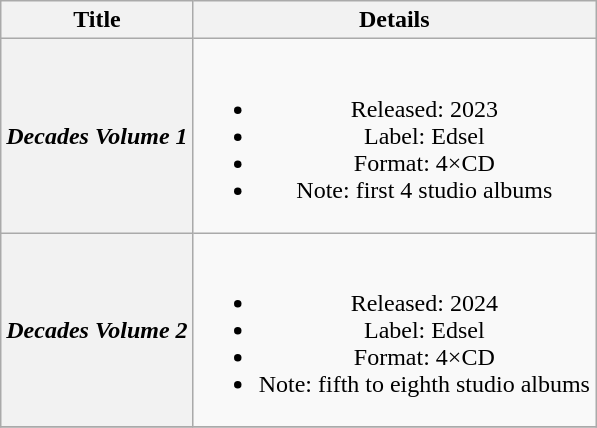<table class="wikitable plainrowheaders" style="text-align:center;">
<tr>
<th scope="col">Title</th>
<th scope="col">Details</th>
</tr>
<tr>
<th scope="row"><em>Decades Volume 1</em></th>
<td><br><ul><li>Released: 2023</li><li>Label: Edsel</li><li>Format: 4×CD</li><li>Note: first 4 studio albums</li></ul></td>
</tr>
<tr>
<th scope="row"><em>Decades Volume 2</em></th>
<td><br><ul><li>Released: 2024</li><li>Label: Edsel</li><li>Format: 4×CD</li><li>Note: fifth to eighth studio albums</li></ul></td>
</tr>
<tr>
</tr>
</table>
